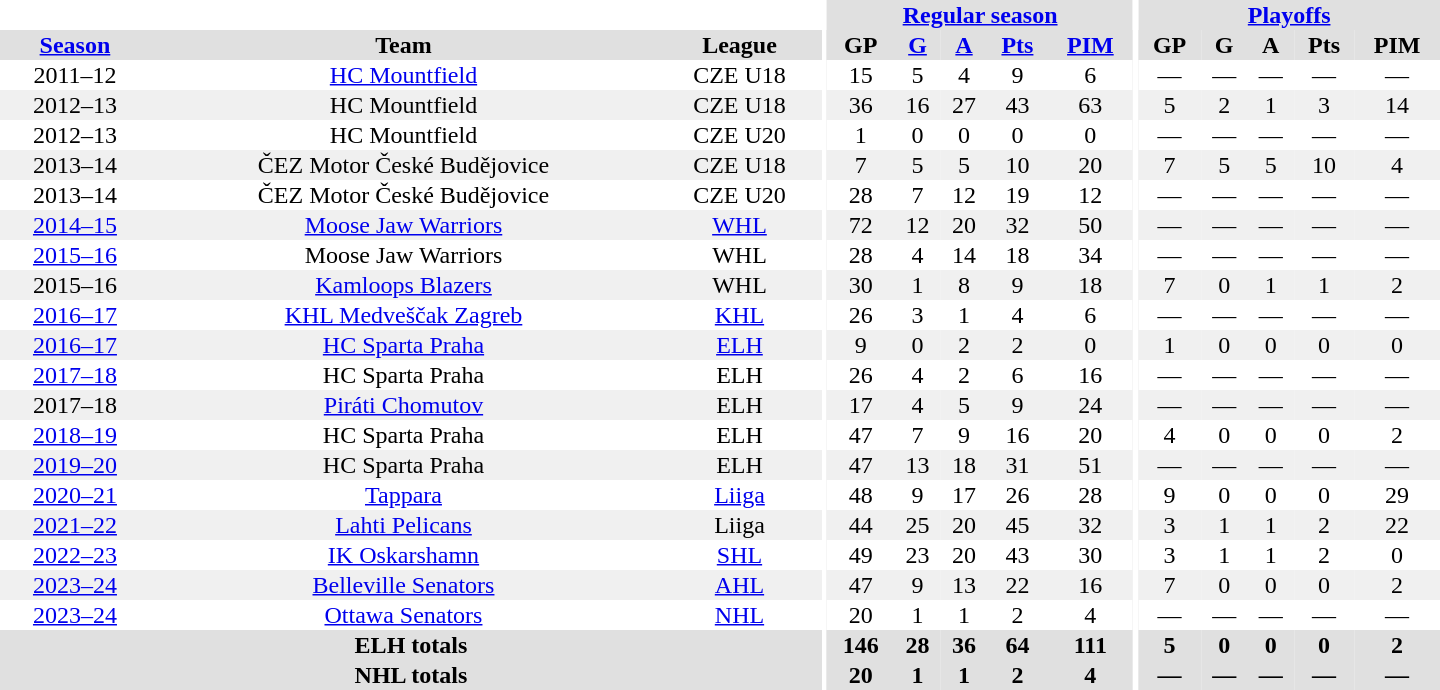<table border="0" cellpadding="1" cellspacing="0" style="text-align:center; width:60em;">
<tr bgcolor="#e0e0e0">
<th colspan="3" bgcolor="#ffffff"></th>
<th rowspan="99" bgcolor="#ffffff"></th>
<th colspan="5"><a href='#'>Regular season</a></th>
<th rowspan="99" bgcolor="#ffffff"></th>
<th colspan="5"><a href='#'>Playoffs</a></th>
</tr>
<tr bgcolor="#e0e0e0">
<th><a href='#'>Season</a></th>
<th>Team</th>
<th>League</th>
<th>GP</th>
<th><a href='#'>G</a></th>
<th><a href='#'>A</a></th>
<th><a href='#'>Pts</a></th>
<th><a href='#'>PIM</a></th>
<th>GP</th>
<th>G</th>
<th>A</th>
<th>Pts</th>
<th>PIM</th>
</tr>
<tr>
<td>2011–12</td>
<td><a href='#'>HC Mountfield</a></td>
<td>CZE U18</td>
<td>15</td>
<td>5</td>
<td>4</td>
<td>9</td>
<td>6</td>
<td>—</td>
<td>—</td>
<td>—</td>
<td>—</td>
<td>—</td>
</tr>
<tr bgcolor="#f0f0f0">
<td>2012–13</td>
<td>HC Mountfield</td>
<td>CZE U18</td>
<td>36</td>
<td>16</td>
<td>27</td>
<td>43</td>
<td>63</td>
<td>5</td>
<td>2</td>
<td>1</td>
<td>3</td>
<td>14</td>
</tr>
<tr>
<td>2012–13</td>
<td>HC Mountfield</td>
<td>CZE U20</td>
<td>1</td>
<td>0</td>
<td>0</td>
<td>0</td>
<td>0</td>
<td>—</td>
<td>—</td>
<td>—</td>
<td>—</td>
<td>—</td>
</tr>
<tr bgcolor="#f0f0f0">
<td>2013–14</td>
<td>ČEZ Motor České Budějovice</td>
<td>CZE U18</td>
<td>7</td>
<td>5</td>
<td>5</td>
<td>10</td>
<td>20</td>
<td>7</td>
<td>5</td>
<td>5</td>
<td>10</td>
<td>4</td>
</tr>
<tr>
<td>2013–14</td>
<td>ČEZ Motor České Budějovice</td>
<td>CZE U20</td>
<td>28</td>
<td>7</td>
<td>12</td>
<td>19</td>
<td>12</td>
<td>—</td>
<td>—</td>
<td>—</td>
<td>—</td>
<td>—</td>
</tr>
<tr bgcolor="#f0f0f0">
<td><a href='#'>2014–15</a></td>
<td><a href='#'>Moose Jaw Warriors</a></td>
<td><a href='#'>WHL</a></td>
<td>72</td>
<td>12</td>
<td>20</td>
<td>32</td>
<td>50</td>
<td>—</td>
<td>—</td>
<td>—</td>
<td>—</td>
<td>—</td>
</tr>
<tr>
<td><a href='#'>2015–16</a></td>
<td>Moose Jaw Warriors</td>
<td>WHL</td>
<td>28</td>
<td>4</td>
<td>14</td>
<td>18</td>
<td>34</td>
<td>—</td>
<td>—</td>
<td>—</td>
<td>—</td>
<td>—</td>
</tr>
<tr bgcolor="#f0f0f0">
<td>2015–16</td>
<td><a href='#'>Kamloops Blazers</a></td>
<td>WHL</td>
<td>30</td>
<td>1</td>
<td>8</td>
<td>9</td>
<td>18</td>
<td>7</td>
<td>0</td>
<td>1</td>
<td>1</td>
<td>2</td>
</tr>
<tr>
<td><a href='#'>2016–17</a></td>
<td><a href='#'>KHL Medveščak Zagreb</a></td>
<td><a href='#'>KHL</a></td>
<td>26</td>
<td>3</td>
<td>1</td>
<td>4</td>
<td>6</td>
<td>—</td>
<td>—</td>
<td>—</td>
<td>—</td>
<td>—</td>
</tr>
<tr bgcolor="#f0f0f0">
<td><a href='#'>2016–17</a></td>
<td><a href='#'>HC Sparta Praha</a></td>
<td><a href='#'>ELH</a></td>
<td>9</td>
<td>0</td>
<td>2</td>
<td>2</td>
<td>0</td>
<td>1</td>
<td>0</td>
<td>0</td>
<td>0</td>
<td>0</td>
</tr>
<tr>
<td><a href='#'>2017–18</a></td>
<td>HC Sparta Praha</td>
<td>ELH</td>
<td>26</td>
<td>4</td>
<td>2</td>
<td>6</td>
<td>16</td>
<td>—</td>
<td>—</td>
<td>—</td>
<td>—</td>
<td>—</td>
</tr>
<tr bgcolor="#f0f0f0">
<td>2017–18</td>
<td><a href='#'>Piráti Chomutov</a></td>
<td>ELH</td>
<td>17</td>
<td>4</td>
<td>5</td>
<td>9</td>
<td>24</td>
<td>—</td>
<td>—</td>
<td>—</td>
<td>—</td>
<td>—</td>
</tr>
<tr>
<td><a href='#'>2018–19</a></td>
<td>HC Sparta Praha</td>
<td>ELH</td>
<td>47</td>
<td>7</td>
<td>9</td>
<td>16</td>
<td>20</td>
<td>4</td>
<td>0</td>
<td>0</td>
<td>0</td>
<td>2</td>
</tr>
<tr bgcolor="#f0f0f0">
<td><a href='#'>2019–20</a></td>
<td>HC Sparta Praha</td>
<td>ELH</td>
<td>47</td>
<td>13</td>
<td>18</td>
<td>31</td>
<td>51</td>
<td>—</td>
<td>—</td>
<td>—</td>
<td>—</td>
<td>—</td>
</tr>
<tr>
<td><a href='#'>2020–21</a></td>
<td><a href='#'>Tappara</a></td>
<td><a href='#'>Liiga</a></td>
<td>48</td>
<td>9</td>
<td>17</td>
<td>26</td>
<td>28</td>
<td>9</td>
<td>0</td>
<td>0</td>
<td>0</td>
<td>29</td>
</tr>
<tr bgcolor="#f0f0f0">
<td><a href='#'>2021–22</a></td>
<td><a href='#'>Lahti Pelicans</a></td>
<td>Liiga</td>
<td>44</td>
<td>25</td>
<td>20</td>
<td>45</td>
<td>32</td>
<td>3</td>
<td>1</td>
<td>1</td>
<td>2</td>
<td>22</td>
</tr>
<tr>
<td><a href='#'>2022–23</a></td>
<td><a href='#'>IK Oskarshamn</a></td>
<td><a href='#'>SHL</a></td>
<td>49</td>
<td>23</td>
<td>20</td>
<td>43</td>
<td>30</td>
<td>3</td>
<td>1</td>
<td>1</td>
<td>2</td>
<td>0</td>
</tr>
<tr bgcolor="#f0f0f0">
<td><a href='#'>2023–24</a></td>
<td><a href='#'>Belleville Senators</a></td>
<td><a href='#'>AHL</a></td>
<td>47</td>
<td>9</td>
<td>13</td>
<td>22</td>
<td>16</td>
<td>7</td>
<td>0</td>
<td>0</td>
<td>0</td>
<td>2</td>
</tr>
<tr>
<td><a href='#'>2023–24</a></td>
<td><a href='#'>Ottawa Senators</a></td>
<td><a href='#'>NHL</a></td>
<td>20</td>
<td>1</td>
<td>1</td>
<td>2</td>
<td>4</td>
<td>—</td>
<td>—</td>
<td>—</td>
<td>—</td>
<td>—</td>
</tr>
<tr bgcolor="#e0e0e0">
<th colspan="3">ELH totals</th>
<th>146</th>
<th>28</th>
<th>36</th>
<th>64</th>
<th>111</th>
<th>5</th>
<th>0</th>
<th>0</th>
<th>0</th>
<th>2</th>
</tr>
<tr bgcolor="#e0e0e0">
<th colspan="3">NHL totals</th>
<th>20</th>
<th>1</th>
<th>1</th>
<th>2</th>
<th>4</th>
<th>—</th>
<th>—</th>
<th>—</th>
<th>—</th>
<th>—</th>
</tr>
</table>
